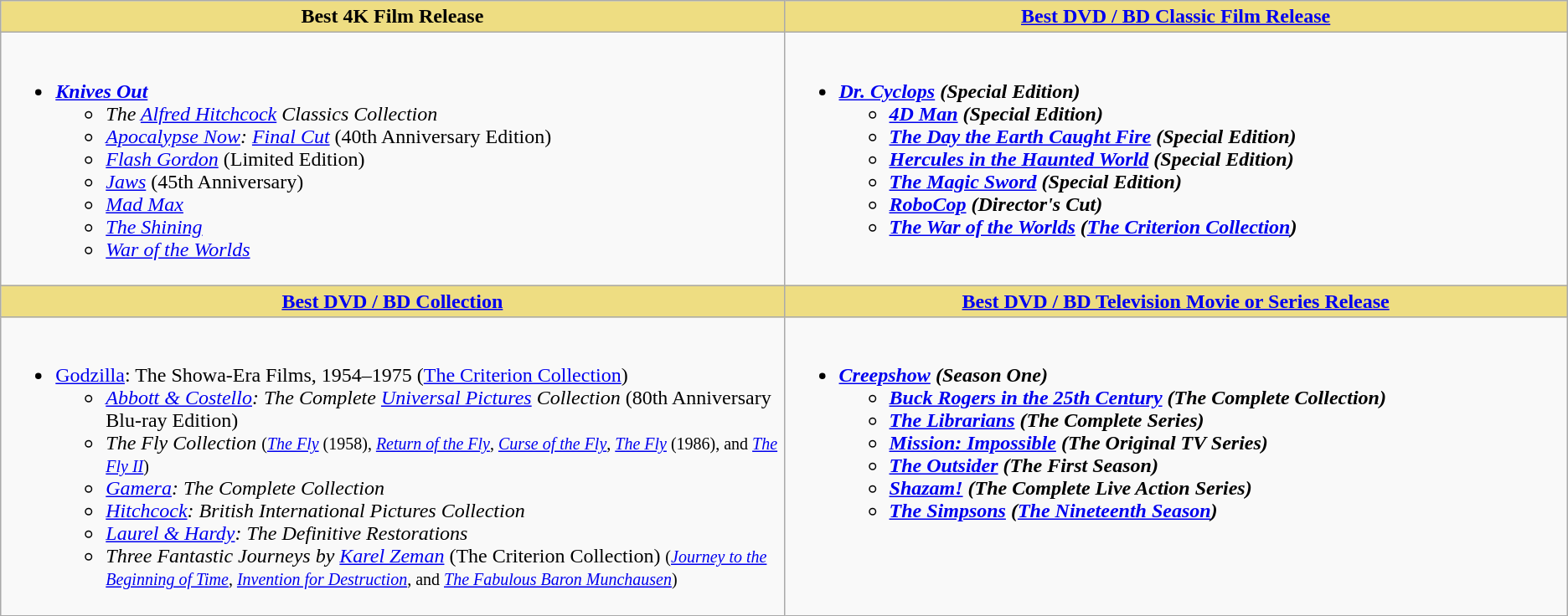<table class=wikitable>
<tr>
<th style="background:#EEDD82; width:50%">Best 4K Film Release</th>
<th style="background:#EEDD82; width:50%"><a href='#'>Best DVD / BD Classic Film Release</a></th>
</tr>
<tr>
<td valign="top"><br><ul><li><strong><em><a href='#'>Knives Out</a></em></strong><ul><li><em>The <a href='#'>Alfred Hitchcock</a> Classics Collection</em></li><li><em><a href='#'>Apocalypse Now</a>: <a href='#'>Final Cut</a></em> (40th Anniversary Edition)</li><li><em><a href='#'>Flash Gordon</a></em> (Limited Edition)</li><li><em><a href='#'>Jaws</a></em> (45th Anniversary)</li><li><em><a href='#'>Mad Max</a></em></li><li><em><a href='#'>The Shining</a></em></li><li><em><a href='#'>War of the Worlds</a></em></li></ul></li></ul></td>
<td valign="top"><br><ul><li><strong><em><a href='#'>Dr. Cyclops</a><em> (Special Edition)<strong><ul><li></em><a href='#'>4D Man</a><em> (Special Edition)</li><li></em><a href='#'>The Day the Earth Caught Fire</a><em> (Special Edition)</li><li></em><a href='#'>Hercules in the Haunted World</a><em> (Special Edition)</li><li></em><a href='#'>The Magic Sword</a><em> (Special Edition)</li><li></em><a href='#'>RoboCop</a><em> (Director's Cut)</li><li></em><a href='#'>The War of the Worlds</a><em> (<a href='#'>The Criterion Collection</a>)</li></ul></li></ul></td>
</tr>
<tr>
<th style="background:#EEDD82; width:50%"><a href='#'>Best DVD / BD Collection</a></th>
<th style="background:#EEDD82; width:50%"><a href='#'>Best DVD / BD Television Movie or Series Release</a></th>
</tr>
<tr>
<td valign="top"><br><ul><li></em></strong><a href='#'>Godzilla</a>: The Showa-Era Films, 1954–1975</em> (<a href='#'>The Criterion Collection</a>)</strong><ul><li><em><a href='#'>Abbott & Costello</a>: The Complete <a href='#'>Universal Pictures</a> Collection</em> (80th Anniversary Blu-ray Edition)</li><li><em>The Fly Collection</em> <small>(<em><a href='#'>The Fly</a></em> (1958), <em><a href='#'>Return of the Fly</a></em>, <em><a href='#'>Curse of the Fly</a></em>, <em><a href='#'>The Fly</a></em> (1986), and <em><a href='#'>The Fly II</a></em>)</small></li><li><em><a href='#'>Gamera</a>: The Complete Collection</em></li><li><em><a href='#'>Hitchcock</a>: British International Pictures Collection</em></li><li><em><a href='#'>Laurel & Hardy</a>: The Definitive Restorations</em></li><li><em>Three Fantastic Journeys by <a href='#'>Karel Zeman</a></em> (The Criterion Collection) <small>(<em><a href='#'>Journey to the Beginning of Time</a></em>, <em><a href='#'>Invention for Destruction</a></em>, and <em><a href='#'>The Fabulous Baron Munchausen</a></em>)</small></li></ul></li></ul></td>
<td valign="top"><br><ul><li><strong><em><a href='#'>Creepshow</a><em> (Season One)<strong><ul><li></em><a href='#'>Buck Rogers in the 25th Century</a><em> (The Complete Collection)</li><li></em><a href='#'>The Librarians</a><em> (The Complete Series)</li><li></em><a href='#'>Mission: Impossible</a><em> (The Original TV Series)</li><li></em><a href='#'>The Outsider</a><em> (The First Season)</li><li></em><a href='#'>Shazam!</a><em> (The Complete Live Action Series)</li><li></em><a href='#'>The Simpsons</a><em> (<a href='#'>The Nineteenth Season</a>)</li></ul></li></ul></td>
</tr>
</table>
